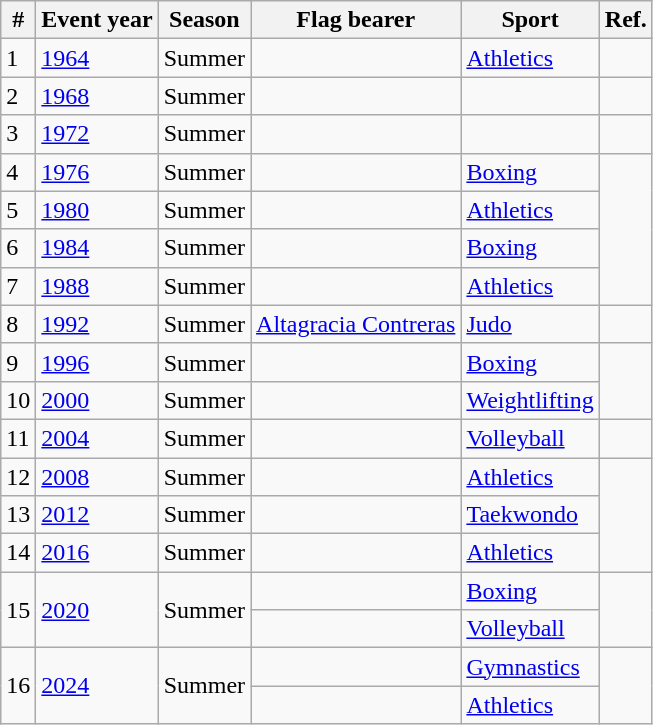<table class="wikitable sortable">
<tr>
<th>#</th>
<th>Event year</th>
<th>Season</th>
<th>Flag bearer</th>
<th>Sport</th>
<th>Ref.</th>
</tr>
<tr>
<td>1</td>
<td><a href='#'>1964</a></td>
<td>Summer</td>
<td></td>
<td><a href='#'>Athletics</a></td>
<td></td>
</tr>
<tr>
<td>2</td>
<td><a href='#'>1968</a></td>
<td>Summer</td>
<td></td>
<td></td>
<td></td>
</tr>
<tr>
<td>3</td>
<td><a href='#'>1972</a></td>
<td>Summer</td>
<td></td>
<td></td>
<td></td>
</tr>
<tr>
<td>4</td>
<td><a href='#'>1976</a></td>
<td>Summer</td>
<td></td>
<td><a href='#'>Boxing</a></td>
<td rowspan=4></td>
</tr>
<tr>
<td>5</td>
<td><a href='#'>1980</a></td>
<td>Summer</td>
<td></td>
<td><a href='#'>Athletics</a></td>
</tr>
<tr>
<td>6</td>
<td><a href='#'>1984</a></td>
<td>Summer</td>
<td></td>
<td><a href='#'>Boxing</a></td>
</tr>
<tr>
<td>7</td>
<td><a href='#'>1988</a></td>
<td>Summer</td>
<td></td>
<td><a href='#'>Athletics</a></td>
</tr>
<tr>
<td>8</td>
<td><a href='#'>1992</a></td>
<td>Summer</td>
<td><a href='#'>Altagracia Contreras</a></td>
<td><a href='#'>Judo</a></td>
<td></td>
</tr>
<tr>
<td>9</td>
<td><a href='#'>1996</a></td>
<td>Summer</td>
<td></td>
<td><a href='#'>Boxing</a></td>
<td rowspan=2></td>
</tr>
<tr>
<td>10</td>
<td><a href='#'>2000</a></td>
<td>Summer</td>
<td></td>
<td><a href='#'>Weightlifting</a></td>
</tr>
<tr>
<td>11</td>
<td><a href='#'>2004</a></td>
<td>Summer</td>
<td></td>
<td><a href='#'>Volleyball</a></td>
<td></td>
</tr>
<tr>
<td>12</td>
<td><a href='#'>2008</a></td>
<td>Summer</td>
<td></td>
<td><a href='#'>Athletics</a></td>
<td rowspan=3></td>
</tr>
<tr>
<td>13</td>
<td><a href='#'>2012</a></td>
<td>Summer</td>
<td></td>
<td><a href='#'>Taekwondo</a></td>
</tr>
<tr>
<td>14</td>
<td><a href='#'>2016</a></td>
<td>Summer</td>
<td></td>
<td><a href='#'>Athletics</a></td>
</tr>
<tr>
<td rowspan=2>15</td>
<td rowspan=2><a href='#'>2020</a></td>
<td rowspan=2>Summer</td>
<td></td>
<td><a href='#'>Boxing</a></td>
<td rowspan=2></td>
</tr>
<tr>
<td></td>
<td><a href='#'>Volleyball</a></td>
</tr>
<tr>
<td rowspan=2>16</td>
<td rowspan=2><a href='#'>2024</a></td>
<td rowspan=2>Summer</td>
<td></td>
<td><a href='#'>Gymnastics</a></td>
<td rowspan=2></td>
</tr>
<tr>
<td></td>
<td><a href='#'>Athletics</a></td>
</tr>
</table>
